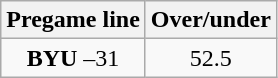<table class="wikitable">
<tr align="center">
<th style=>Pregame line</th>
<th style=>Over/under</th>
</tr>
<tr align="center">
<td><strong>BYU</strong> –31</td>
<td>52.5</td>
</tr>
</table>
